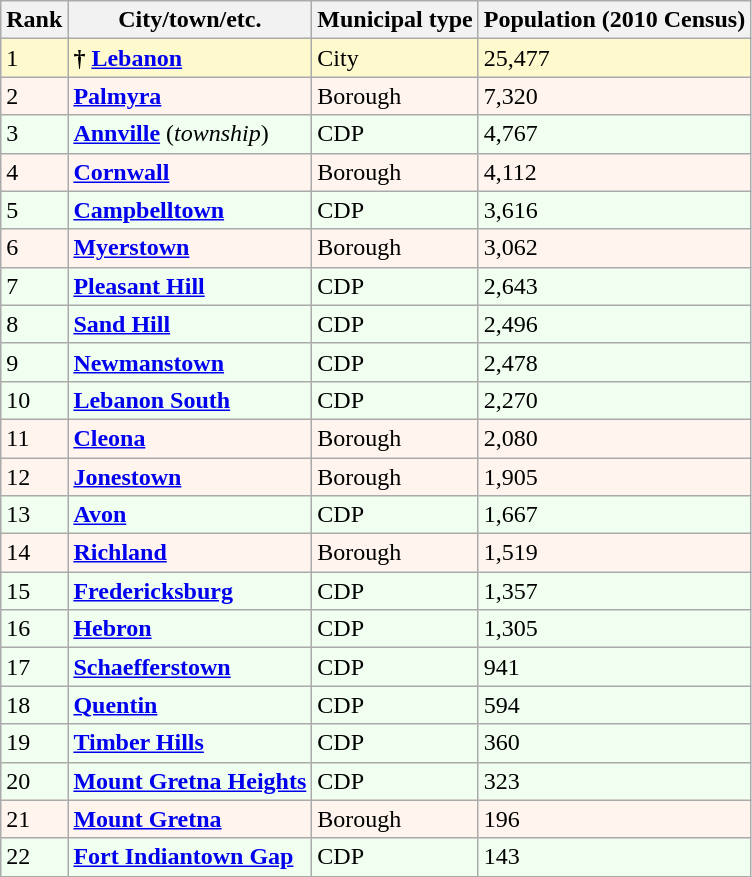<table class="wikitable sortable">
<tr>
<th>Rank</th>
<th>City/town/etc.</th>
<th>Municipal type</th>
<th>Population (2010 Census)</th>
</tr>
<tr style="background-color:#FFFACD;">
<td>1</td>
<td><strong>†</strong> <strong><a href='#'>Lebanon</a></strong></td>
<td>City</td>
<td>25,477</td>
</tr>
<tr style="background-color:#FFF5EE;">
<td>2</td>
<td><strong><a href='#'>Palmyra</a></strong></td>
<td>Borough</td>
<td>7,320</td>
</tr>
<tr style="background-color:#F0FFF0;">
<td>3</td>
<td><strong><a href='#'>Annville</a></strong> (<em>township</em>)</td>
<td>CDP</td>
<td>4,767</td>
</tr>
<tr style="background-color:#FFF5EE;">
<td>4</td>
<td><strong><a href='#'>Cornwall</a></strong></td>
<td>Borough</td>
<td>4,112</td>
</tr>
<tr style="background-color:#F0FFF0;">
<td>5</td>
<td><strong><a href='#'>Campbelltown</a></strong></td>
<td>CDP</td>
<td>3,616</td>
</tr>
<tr style="background-color:#FFF5EE;">
<td>6</td>
<td><strong><a href='#'>Myerstown</a></strong></td>
<td>Borough</td>
<td>3,062</td>
</tr>
<tr style="background-color:#F0FFF0;">
<td>7</td>
<td><strong><a href='#'>Pleasant Hill</a></strong></td>
<td>CDP</td>
<td>2,643</td>
</tr>
<tr style="background-color:#F0FFF0;">
<td>8</td>
<td><strong><a href='#'>Sand Hill</a></strong></td>
<td>CDP</td>
<td>2,496</td>
</tr>
<tr style="background-color:#F0FFF0;">
<td>9</td>
<td><strong><a href='#'>Newmanstown</a></strong></td>
<td>CDP</td>
<td>2,478</td>
</tr>
<tr style="background-color:#F0FFF0;">
<td>10</td>
<td><strong><a href='#'>Lebanon South</a></strong></td>
<td>CDP</td>
<td>2,270</td>
</tr>
<tr style="background-color:#FFF5EE;">
<td>11</td>
<td><strong><a href='#'>Cleona</a></strong></td>
<td>Borough</td>
<td>2,080</td>
</tr>
<tr style="background-color:#FFF5EE;">
<td>12</td>
<td><strong><a href='#'>Jonestown</a></strong></td>
<td>Borough</td>
<td>1,905</td>
</tr>
<tr style="background-color:#F0FFF0;">
<td>13</td>
<td><strong><a href='#'>Avon</a></strong></td>
<td>CDP</td>
<td>1,667</td>
</tr>
<tr style="background-color:#FFF5EE;">
<td>14</td>
<td><strong><a href='#'>Richland</a></strong></td>
<td>Borough</td>
<td>1,519</td>
</tr>
<tr style="background-color:#F0FFF0;">
<td>15</td>
<td><strong><a href='#'>Fredericksburg</a></strong></td>
<td>CDP</td>
<td>1,357</td>
</tr>
<tr style="background-color:#F0FFF0;">
<td>16</td>
<td><strong><a href='#'>Hebron</a></strong></td>
<td>CDP</td>
<td>1,305</td>
</tr>
<tr style="background-color:#F0FFF0;">
<td>17</td>
<td><strong><a href='#'>Schaefferstown</a></strong></td>
<td>CDP</td>
<td>941</td>
</tr>
<tr style="background-color:#F0FFF0;">
<td>18</td>
<td><strong><a href='#'>Quentin</a></strong></td>
<td>CDP</td>
<td>594</td>
</tr>
<tr style="background-color:#F0FFF0;">
<td>19</td>
<td><strong><a href='#'>Timber Hills</a></strong></td>
<td>CDP</td>
<td>360</td>
</tr>
<tr style="background-color:#F0FFF0;">
<td>20</td>
<td><strong><a href='#'>Mount Gretna Heights</a></strong></td>
<td>CDP</td>
<td>323</td>
</tr>
<tr style="background-color:#FFF5EE;">
<td>21</td>
<td><strong><a href='#'>Mount Gretna</a></strong></td>
<td>Borough</td>
<td>196</td>
</tr>
<tr style="background-color:#F0FFF0;">
<td>22</td>
<td><strong><a href='#'>Fort Indiantown Gap</a></strong></td>
<td>CDP</td>
<td>143</td>
</tr>
</table>
